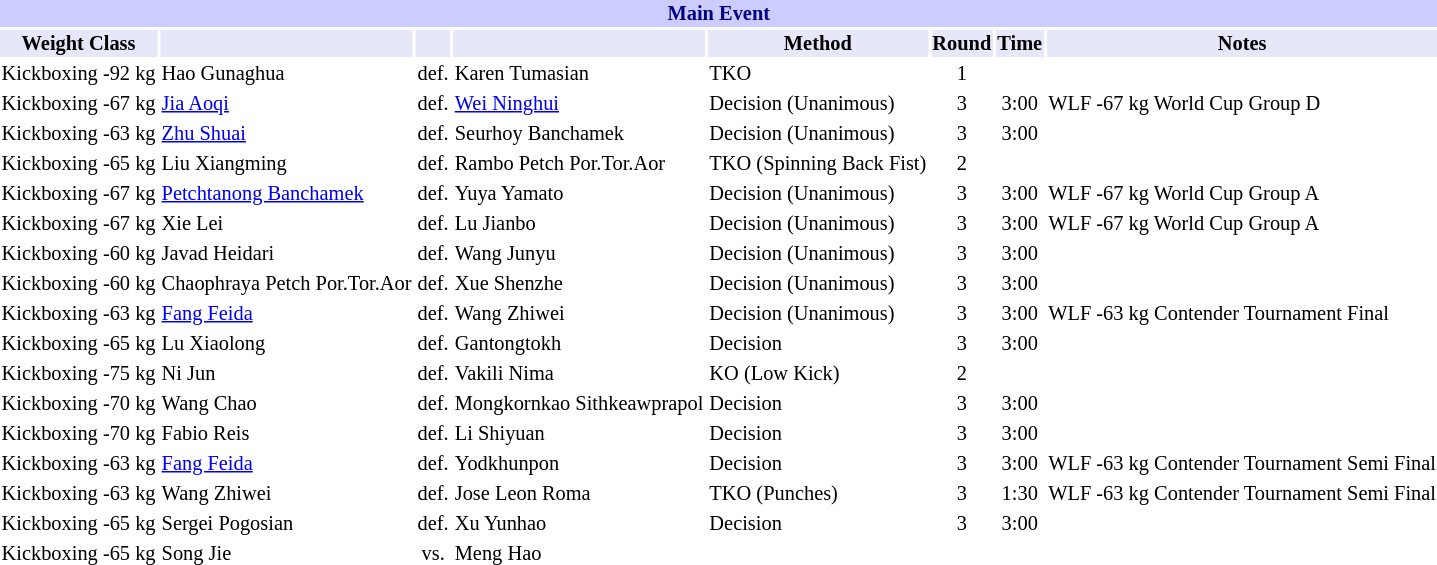<table class="toccolours" style="font-size: 85%;">
<tr>
<th colspan="8" style="background-color: #ccf; color: #000080; text-align: center;"><strong>Main Event</strong></th>
</tr>
<tr>
<th colspan="1" style="background-color: #E6E8FA; color: #000000; text-align: center;">Weight Class</th>
<th colspan="1" style="background-color: #E6E8FA; color: #000000; text-align: center;"></th>
<th colspan="1" style="background-color: #E6E8FA; color: #000000; text-align: center;"></th>
<th colspan="1" style="background-color: #E6E8FA; color: #000000; text-align: center;"></th>
<th colspan="1" style="background-color: #E6E8FA; color: #000000; text-align: center;">Method</th>
<th colspan="1" style="background-color: #E6E8FA; color: #000000; text-align: center;">Round</th>
<th colspan="1" style="background-color: #E6E8FA; color: #000000; text-align: center;">Time</th>
<th colspan="1" style="background-color: #E6E8FA; color: #000000; text-align: center;">Notes</th>
</tr>
<tr>
<td>Kickboxing -92 kg</td>
<td> Hao Gunaghua</td>
<td align=center>def.</td>
<td> Karen Tumasian</td>
<td>TKO</td>
<td align=center>1</td>
<td align=center></td>
<td></td>
</tr>
<tr>
<td>Kickboxing -67 kg</td>
<td> <a href='#'>Jia Aoqi</a></td>
<td align=center>def.</td>
<td> <a href='#'>Wei Ninghui</a></td>
<td>Decision (Unanimous)</td>
<td align=center>3</td>
<td align=center>3:00</td>
<td>WLF -67 kg World Cup Group D</td>
</tr>
<tr>
<td>Kickboxing -63 kg</td>
<td> <a href='#'>Zhu Shuai</a></td>
<td align=center>def.</td>
<td> Seurhoy Banchamek</td>
<td>Decision (Unanimous)</td>
<td align=center>3</td>
<td align=center>3:00</td>
</tr>
<tr>
<td>Kickboxing -65 kg</td>
<td> Liu Xiangming</td>
<td align=center>def.</td>
<td> Rambo Petch Por.Tor.Aor</td>
<td>TKO (Spinning Back Fist)</td>
<td align=center>2</td>
<td align=center></td>
<td></td>
</tr>
<tr>
<td>Kickboxing -67 kg</td>
<td> <a href='#'>Petchtanong Banchamek</a></td>
<td align=center>def.</td>
<td> Yuya Yamato</td>
<td>Decision (Unanimous)</td>
<td align=center>3</td>
<td align=center>3:00</td>
<td>WLF -67 kg World Cup Group A</td>
</tr>
<tr>
<td>Kickboxing -67 kg</td>
<td> Xie Lei</td>
<td align=center>def.</td>
<td> Lu Jianbo</td>
<td>Decision (Unanimous)</td>
<td align=center>3</td>
<td align=center>3:00</td>
<td>WLF -67 kg World Cup Group A</td>
</tr>
<tr>
<td>Kickboxing -60 kg</td>
<td> Javad Heidari</td>
<td align=center>def.</td>
<td> Wang Junyu</td>
<td>Decision (Unanimous)</td>
<td align=center>3</td>
<td align=center>3:00</td>
</tr>
<tr>
<td>Kickboxing -60 kg</td>
<td> Chaophraya Petch Por.Tor.Aor</td>
<td align=center>def.</td>
<td> Xue Shenzhe</td>
<td>Decision (Unanimous)</td>
<td align=center>3</td>
<td align=center>3:00</td>
</tr>
<tr>
<td>Kickboxing -63 kg</td>
<td> <a href='#'>Fang Feida</a></td>
<td align=center>def.</td>
<td> Wang Zhiwei</td>
<td>Decision (Unanimous)</td>
<td align=center>3</td>
<td align=center>3:00</td>
<td>WLF -63 kg Contender Tournament Final</td>
</tr>
<tr>
<td>Kickboxing -65 kg</td>
<td> Lu Xiaolong</td>
<td align=center>def.</td>
<td> Gantongtokh</td>
<td>Decision</td>
<td align=center>3</td>
<td align=center>3:00</td>
<td></td>
</tr>
<tr>
<td>Kickboxing -75 kg</td>
<td> Ni Jun</td>
<td align=center>def.</td>
<td> Vakili Nima</td>
<td>KO (Low Kick)</td>
<td align=center>2</td>
<td align=center></td>
<td></td>
</tr>
<tr>
<td>Kickboxing -70 kg</td>
<td> Wang Chao</td>
<td align=center>def.</td>
<td> Mongkornkao Sithkeawprapol</td>
<td>Decision</td>
<td align=center>3</td>
<td align=center>3:00</td>
<td></td>
</tr>
<tr>
<td>Kickboxing -70 kg</td>
<td> Fabio Reis</td>
<td align=center>def.</td>
<td> Li Shiyuan</td>
<td>Decision</td>
<td align=center>3</td>
<td align=center>3:00</td>
<td></td>
</tr>
<tr>
<td>Kickboxing -63 kg</td>
<td> <a href='#'>Fang Feida</a></td>
<td align=center>def.</td>
<td> Yodkhunpon</td>
<td>Decision</td>
<td align=center>3</td>
<td align=center>3:00</td>
<td>WLF -63 kg Contender Tournament Semi Final</td>
</tr>
<tr>
<td>Kickboxing -63 kg</td>
<td> Wang Zhiwei</td>
<td align=center>def.</td>
<td> Jose Leon Roma</td>
<td>TKO (Punches)</td>
<td align=center>3</td>
<td align=center>1:30</td>
<td>WLF -63 kg Contender Tournament Semi Final</td>
</tr>
<tr>
<td>Kickboxing -65 kg</td>
<td> Sergei Pogosian</td>
<td align=center>def.</td>
<td> Xu Yunhao</td>
<td>Decision</td>
<td align=center>3</td>
<td align=center>3:00</td>
<td></td>
</tr>
<tr>
<td>Kickboxing -65 kg</td>
<td> Song Jie</td>
<td align=center>vs.</td>
<td> Meng Hao</td>
<td></td>
<td align=center></td>
<td align=center></td>
<td></td>
</tr>
</table>
